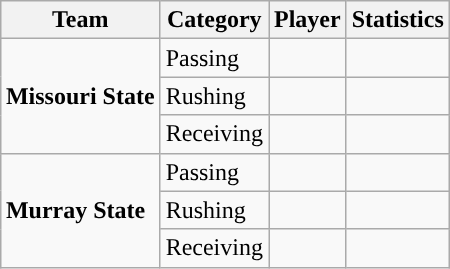<table class="wikitable" style="float: right;">
<tr>
<th>Team</th>
<th>Category</th>
<th>Player</th>
<th>Statistics</th>
</tr>
<tr>
<td rowspan=3><strong>Missouri State</strong></td>
<td>Passing</td>
<td></td>
<td></td>
</tr>
<tr>
<td>Rushing</td>
<td></td>
<td></td>
</tr>
<tr>
<td>Receiving</td>
<td></td>
<td></td>
</tr>
<tr>
<td rowspan=3><strong>Murray State</strong></td>
<td>Passing</td>
<td></td>
<td></td>
</tr>
<tr>
<td>Rushing</td>
<td></td>
<td></td>
</tr>
<tr>
<td>Receiving</td>
<td></td>
<td></td>
</tr>
</table>
